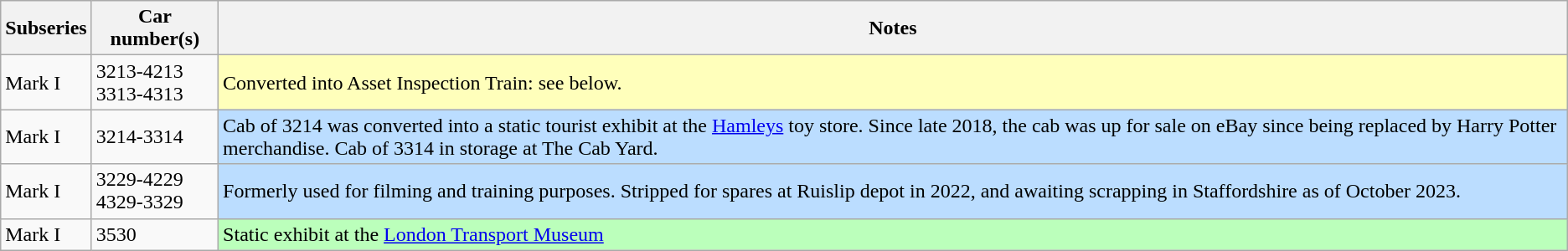<table class="wikitable sortable">
<tr>
<th>Subseries</th>
<th>Car number(s)</th>
<th class="unsortable">Notes</th>
</tr>
<tr>
<td>Mark I</td>
<td>3213-4213<br>3313-4313</td>
<td style="background-color:#FFFFBB">Converted into Asset Inspection Train: see below.</td>
</tr>
<tr>
<td>Mark I</td>
<td>3214-3314</td>
<td style="background-color:#BBDDFF">Cab of 3214 was converted into a static tourist exhibit at the <a href='#'>Hamleys</a> toy store. Since late 2018, the cab was up for sale on eBay since being replaced by Harry Potter merchandise. Cab of 3314 in storage at The Cab Yard.</td>
</tr>
<tr>
<td>Mark I</td>
<td>3229-4229<br>4329-3329</td>
<td style="background-color:#BBDDFF">Formerly used for filming and training purposes. Stripped for spares at Ruislip depot in 2022, and awaiting scrapping in Staffordshire as of October 2023.</td>
</tr>
<tr>
<td>Mark I</td>
<td>3530</td>
<td style="background-color:#BBFFBB">Static exhibit at the <a href='#'>London Transport Museum</a></td>
</tr>
</table>
